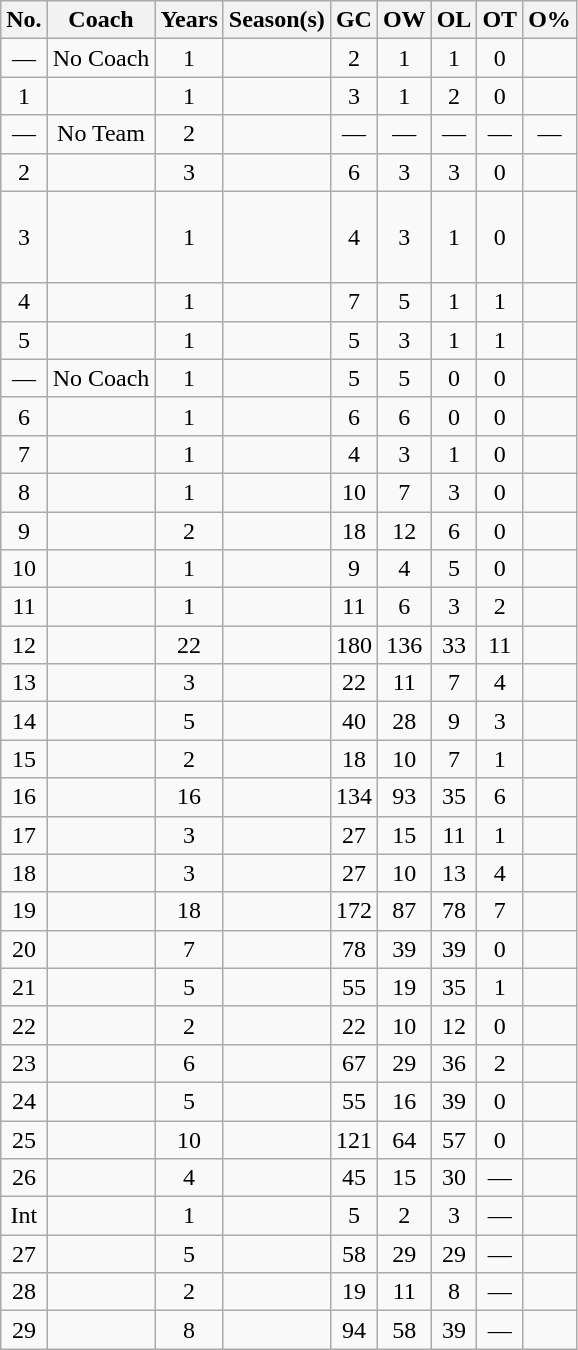<table class="wikitable sortable" style="text-align:center;">
<tr>
<th>No.</th>
<th>Coach</th>
<th>Years</th>
<th>Season(s)</th>
<th>GC</th>
<th>OW</th>
<th>OL</th>
<th>OT</th>
<th>O%</th>
</tr>
<tr>
<td>—</td>
<td>No Coach</td>
<td>1</td>
<td></td>
<td>2</td>
<td>1</td>
<td>1</td>
<td>0</td>
<td></td>
</tr>
<tr>
<td>1</td>
<td></td>
<td>1</td>
<td></td>
<td>3</td>
<td>1</td>
<td>2</td>
<td>0</td>
<td></td>
</tr>
<tr>
<td>—</td>
<td>No Team</td>
<td>2</td>
<td></td>
<td>—</td>
<td>—</td>
<td>—</td>
<td>—</td>
<td>—</td>
</tr>
<tr>
<td>2</td>
<td></td>
<td>3</td>
<td></td>
<td>6</td>
<td>3</td>
<td>3</td>
<td>0</td>
<td></td>
</tr>
<tr>
<td>3</td>
<td><br><br><br></td>
<td>1</td>
<td></td>
<td>4</td>
<td>3</td>
<td>1</td>
<td>0</td>
<td></td>
</tr>
<tr>
<td>4</td>
<td></td>
<td>1</td>
<td></td>
<td>7</td>
<td>5</td>
<td>1</td>
<td>1</td>
<td></td>
</tr>
<tr>
<td>5</td>
<td></td>
<td>1</td>
<td></td>
<td>5</td>
<td>3</td>
<td>1</td>
<td>1</td>
<td></td>
</tr>
<tr>
<td>—</td>
<td>No Coach</td>
<td>1</td>
<td></td>
<td>5</td>
<td>5</td>
<td>0</td>
<td>0</td>
<td></td>
</tr>
<tr>
<td>6</td>
<td></td>
<td>1</td>
<td></td>
<td>6</td>
<td>6</td>
<td>0</td>
<td>0</td>
<td></td>
</tr>
<tr>
<td>7</td>
<td></td>
<td>1</td>
<td></td>
<td>4</td>
<td>3</td>
<td>1</td>
<td>0</td>
<td></td>
</tr>
<tr>
<td>8</td>
<td></td>
<td>1</td>
<td></td>
<td>10</td>
<td>7</td>
<td>3</td>
<td>0</td>
<td></td>
</tr>
<tr>
<td>9</td>
<td></td>
<td>2</td>
<td></td>
<td>18</td>
<td>12</td>
<td>6</td>
<td>0</td>
<td></td>
</tr>
<tr>
<td>10</td>
<td></td>
<td>1</td>
<td></td>
<td>9</td>
<td>4</td>
<td>5</td>
<td>0</td>
<td></td>
</tr>
<tr>
<td>11</td>
<td {{nowrap><br></td>
<td>1</td>
<td></td>
<td>11</td>
<td>6</td>
<td>3</td>
<td>2</td>
<td></td>
</tr>
<tr>
<td>12</td>
<td></td>
<td>22</td>
<td></td>
<td>180</td>
<td>136</td>
<td>33</td>
<td>11</td>
<td></td>
</tr>
<tr>
<td>13</td>
<td></td>
<td>3</td>
<td></td>
<td>22</td>
<td>11</td>
<td>7</td>
<td>4</td>
<td></td>
</tr>
<tr>
<td>14</td>
<td></td>
<td>5</td>
<td></td>
<td>40</td>
<td>28</td>
<td>9</td>
<td>3</td>
<td></td>
</tr>
<tr>
<td>15</td>
<td></td>
<td>2</td>
<td></td>
<td>18</td>
<td>10</td>
<td>7</td>
<td>1</td>
<td></td>
</tr>
<tr>
<td>16</td>
<td></td>
<td>16</td>
<td {{nowrap><br></td>
<td>134</td>
<td>93</td>
<td>35</td>
<td>6</td>
<td></td>
</tr>
<tr>
<td>17</td>
<td></td>
<td>3</td>
<td></td>
<td>27</td>
<td>15</td>
<td>11</td>
<td>1</td>
<td></td>
</tr>
<tr>
<td>18</td>
<td></td>
<td>3</td>
<td></td>
<td>27</td>
<td>10</td>
<td>13</td>
<td>4</td>
<td></td>
</tr>
<tr>
<td>19</td>
<td></td>
<td>18</td>
<td></td>
<td>172</td>
<td>87</td>
<td>78</td>
<td>7</td>
<td></td>
</tr>
<tr>
<td>20</td>
<td></td>
<td>7</td>
<td></td>
<td>78</td>
<td>39</td>
<td>39</td>
<td>0</td>
<td></td>
</tr>
<tr>
<td>21</td>
<td></td>
<td>5</td>
<td></td>
<td>55</td>
<td>19</td>
<td>35</td>
<td>1</td>
<td></td>
</tr>
<tr>
<td>22</td>
<td></td>
<td>2</td>
<td></td>
<td>22</td>
<td>10</td>
<td>12</td>
<td>0</td>
<td></td>
</tr>
<tr>
<td>23</td>
<td></td>
<td>6</td>
<td></td>
<td>67</td>
<td>29</td>
<td>36</td>
<td>2</td>
<td></td>
</tr>
<tr>
<td>24</td>
<td></td>
<td>5</td>
<td></td>
<td>55</td>
<td>16</td>
<td>39</td>
<td>0</td>
<td></td>
</tr>
<tr>
<td>25</td>
<td></td>
<td>10</td>
<td></td>
<td>121</td>
<td>64</td>
<td>57</td>
<td>0</td>
<td></td>
</tr>
<tr>
<td>26</td>
<td></td>
<td>4</td>
<td></td>
<td>45</td>
<td>15</td>
<td>30</td>
<td>—</td>
<td></td>
</tr>
<tr>
<td>Int</td>
<td></td>
<td>1</td>
<td></td>
<td>5</td>
<td>2</td>
<td>3</td>
<td>—</td>
<td></td>
</tr>
<tr>
<td>27</td>
<td></td>
<td>5</td>
<td></td>
<td>58</td>
<td>29</td>
<td>29</td>
<td>—</td>
<td></td>
</tr>
<tr>
<td>28</td>
<td></td>
<td>2</td>
<td></td>
<td>19</td>
<td>11</td>
<td>8</td>
<td>—</td>
<td></td>
</tr>
<tr>
<td>29</td>
<td></td>
<td>8</td>
<td></td>
<td>94</td>
<td>58</td>
<td>39</td>
<td>—</td>
<td></td>
</tr>
</table>
